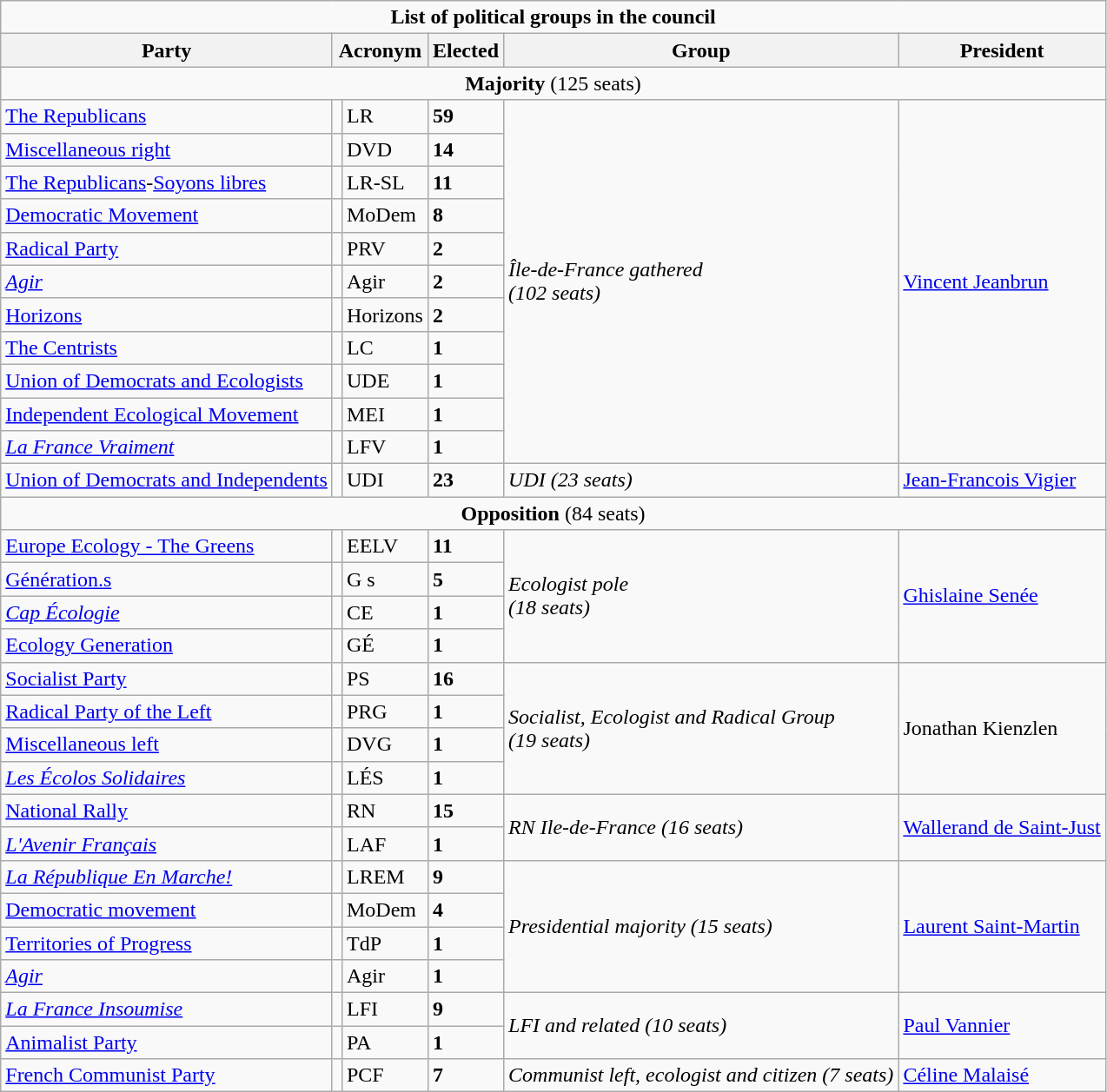<table class="wikitable sortable">
<tr>
<td colspan="6" align="center"><strong>List of political groups in the council</strong></td>
</tr>
<tr>
<th>Party</th>
<th colspan="2">Acronym</th>
<th>Elected</th>
<th>Group</th>
<th>President</th>
</tr>
<tr>
<td colspan="6" align="center"><strong>Majority</strong> (125 seats)</td>
</tr>
<tr>
<td><a href='#'>The Republicans</a></td>
<td></td>
<td>LR</td>
<td><strong>59</strong></td>
<td rowspan="11"><em>Île-de-France gathered</em><br><em>(102 seats)</em></td>
<td rowspan="11"><a href='#'>Vincent Jeanbrun</a></td>
</tr>
<tr>
<td><a href='#'>Miscellaneous right</a></td>
<td></td>
<td>DVD</td>
<td><strong>14</strong></td>
</tr>
<tr>
<td><a href='#'>The Republicans</a>-<a href='#'>Soyons libres</a></td>
<td></td>
<td>LR-SL</td>
<td><strong>11</strong></td>
</tr>
<tr>
<td><a href='#'>Democratic Movement</a></td>
<td></td>
<td>MoDem</td>
<td><strong>8</strong></td>
</tr>
<tr>
<td><a href='#'>Radical Party</a></td>
<td></td>
<td>PRV</td>
<td><strong>2</strong></td>
</tr>
<tr>
<td><a href='#'><em>Agir</em></a></td>
<td></td>
<td>Agir</td>
<td><strong>2</strong></td>
</tr>
<tr>
<td><a href='#'>Horizons</a></td>
<td></td>
<td>Horizons</td>
<td><strong>2</strong></td>
</tr>
<tr>
<td><a href='#'>The Centrists</a></td>
<td></td>
<td>LC</td>
<td><strong>1</strong></td>
</tr>
<tr>
<td><a href='#'>Union of Democrats and Ecologists</a></td>
<td></td>
<td>UDE</td>
<td><strong>1</strong></td>
</tr>
<tr>
<td><a href='#'>Independent Ecological Movement</a></td>
<td></td>
<td>MEI</td>
<td><strong>1</strong></td>
</tr>
<tr>
<td><em><a href='#'>La France Vraiment</a></em></td>
<td></td>
<td>LFV</td>
<td><strong>1</strong></td>
</tr>
<tr>
<td><a href='#'>Union of Democrats and Independents</a></td>
<td></td>
<td>UDI</td>
<td><strong>23</strong></td>
<td><em>UDI (23 seats)</em></td>
<td><a href='#'>Jean-Francois Vigier</a></td>
</tr>
<tr>
<td colspan="6" align="center"><strong>Opposition</strong> (84 seats)</td>
</tr>
<tr>
<td><a href='#'>Europe Ecology - The Greens</a></td>
<td></td>
<td>EELV</td>
<td><strong>11</strong></td>
<td rowspan="4"><em>Ecologist pole</em><br><em>(18 seats)</em></td>
<td rowspan="4"><a href='#'>Ghislaine Senée</a></td>
</tr>
<tr>
<td><a href='#'>Génération.s</a></td>
<td></td>
<td>G s</td>
<td><strong>5</strong></td>
</tr>
<tr>
<td><em><a href='#'>Cap Écologie</a></em></td>
<td></td>
<td>CE</td>
<td><strong>1</strong></td>
</tr>
<tr>
<td><a href='#'>Ecology Generation</a></td>
<td></td>
<td>GÉ</td>
<td><strong>1</strong></td>
</tr>
<tr>
<td><a href='#'>Socialist Party</a></td>
<td></td>
<td>PS</td>
<td><strong>16</strong></td>
<td rowspan="4"><em>Socialist, Ecologist and Radical Group</em><br><em>(19 seats)</em></td>
<td rowspan="4">Jonathan Kienzlen</td>
</tr>
<tr>
<td><a href='#'>Radical Party of the Left</a></td>
<td></td>
<td>PRG</td>
<td><strong>1</strong></td>
</tr>
<tr>
<td><a href='#'>Miscellaneous left</a></td>
<td></td>
<td>DVG</td>
<td><strong>1</strong></td>
</tr>
<tr>
<td><em><a href='#'><span>Les Écolos Solidaires</span></a></em></td>
<td></td>
<td>LÉS</td>
<td><strong>1</strong></td>
</tr>
<tr>
<td><a href='#'>National Rally</a></td>
<td></td>
<td>RN</td>
<td><strong>15</strong></td>
<td rowspan="2"><em>RN Ile-de-France (16 seats)</em></td>
<td rowspan="2"><a href='#'>Wallerand de Saint-Just</a></td>
</tr>
<tr>
<td><em><a href='#'>L'Avenir Français</a></em></td>
<td></td>
<td>LAF</td>
<td><strong>1</strong></td>
</tr>
<tr>
<td><em><a href='#'>La République En Marche!</a></em></td>
<td></td>
<td>LREM</td>
<td><strong>9</strong></td>
<td rowspan="4"><em>Presidential majority (15 seats)</em></td>
<td rowspan="4"><a href='#'>Laurent Saint-Martin</a></td>
</tr>
<tr>
<td><a href='#'>Democratic movement</a></td>
<td></td>
<td>MoDem</td>
<td><strong>4</strong></td>
</tr>
<tr>
<td><a href='#'>Territories of Progress</a></td>
<td></td>
<td>TdP</td>
<td><strong>1</strong></td>
</tr>
<tr>
<td><em><a href='#'>Agir</a></em></td>
<td></td>
<td>Agir</td>
<td><strong>1</strong></td>
</tr>
<tr>
<td><em><a href='#'>La France Insoumise</a></em></td>
<td></td>
<td>LFI</td>
<td><strong>9</strong></td>
<td rowspan="2"><em>LFI and related (10 seats)</em></td>
<td rowspan="2"><a href='#'>Paul Vannier</a></td>
</tr>
<tr>
<td><a href='#'>Animalist Party</a></td>
<td></td>
<td>PA</td>
<td><strong>1</strong></td>
</tr>
<tr>
<td><a href='#'>French Communist Party</a></td>
<td></td>
<td>PCF</td>
<td><strong>7</strong></td>
<td><em>Communist left, ecologist and citizen (7 seats)</em></td>
<td><a href='#'>Céline Malaisé</a></td>
</tr>
</table>
